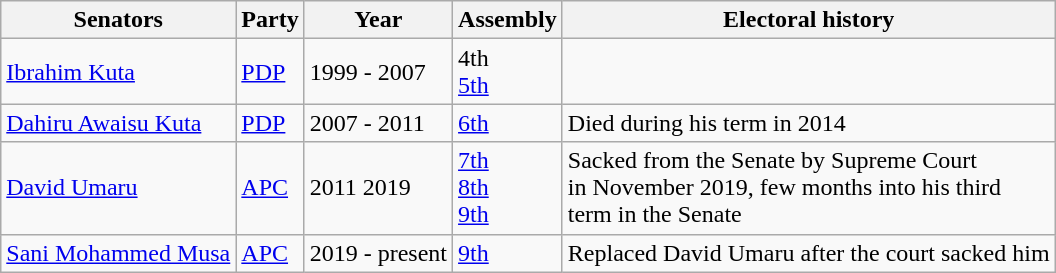<table class="wikitable">
<tr>
<th>Senators</th>
<th>Party</th>
<th>Year</th>
<th>Assembly</th>
<th>Electoral history</th>
</tr>
<tr>
<td><a href='#'>Ibrahim Kuta</a></td>
<td><a href='#'>PDP</a></td>
<td>1999 - 2007</td>
<td>4th<br><a href='#'>5th</a></td>
<td></td>
</tr>
<tr>
<td><a href='#'>Dahiru Awaisu Kuta</a></td>
<td><a href='#'>PDP</a></td>
<td>2007 - 2011</td>
<td><a href='#'>6th</a></td>
<td>Died during his term in 2014</td>
</tr>
<tr>
<td><a href='#'>David Umaru</a></td>
<td><a href='#'>APC</a></td>
<td>2011 2019</td>
<td><a href='#'>7th</a><br><a href='#'>8th</a><br><a href='#'>9th</a></td>
<td>Sacked from the Senate by Supreme Court<br>in November 2019, few months into his third<br>term in the Senate</td>
</tr>
<tr>
<td><a href='#'>Sani Mohammed Musa</a></td>
<td><a href='#'>APC</a></td>
<td>2019 - present</td>
<td><a href='#'>9th</a></td>
<td>Replaced David Umaru after the court sacked him</td>
</tr>
</table>
